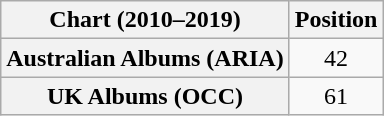<table class="wikitable plainrowheaders" style="text-align:center">
<tr>
<th scope="col">Chart (2010–2019)</th>
<th scope="col">Position</th>
</tr>
<tr>
<th scope="row">Australian Albums (ARIA)</th>
<td>42</td>
</tr>
<tr>
<th scope="row">UK Albums (OCC)</th>
<td>61</td>
</tr>
</table>
